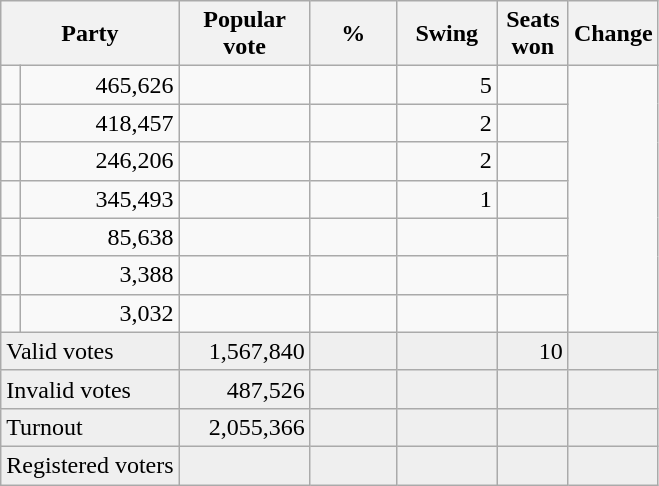<table class=wikitable style="text-align:right">
<tr>
<th colspan=2>Party</th>
<th width=80px>Popular vote</th>
<th width=50px>%</th>
<th width=60px>Swing</th>
<th width=40px>Seats<br>won</th>
<th width=45px>Change</th>
</tr>
<tr>
<td></td>
<td>465,626</td>
<td></td>
<td></td>
<td>5</td>
<td></td>
</tr>
<tr>
<td></td>
<td>418,457</td>
<td></td>
<td></td>
<td>2</td>
<td></td>
</tr>
<tr>
<td></td>
<td>246,206</td>
<td></td>
<td></td>
<td>2</td>
<td></td>
</tr>
<tr>
<td></td>
<td>345,493</td>
<td></td>
<td></td>
<td>1</td>
<td></td>
</tr>
<tr>
<td></td>
<td>85,638</td>
<td></td>
<td></td>
<td></td>
<td></td>
</tr>
<tr>
<td></td>
<td>3,388</td>
<td></td>
<td></td>
<td></td>
<td></td>
</tr>
<tr>
<td></td>
<td>3,032</td>
<td></td>
<td></td>
<td></td>
<td></td>
</tr>
<tr bgcolor=#efefef>
<td align=left colspan=2>Valid votes</td>
<td>1,567,840</td>
<td></td>
<td></td>
<td>10</td>
<td></td>
</tr>
<tr bgcolor=#efefef>
<td align=left colspan=2>Invalid votes</td>
<td>487,526</td>
<td></td>
<td></td>
<td></td>
<td></td>
</tr>
<tr bgcolor=#efefef>
<td align=left colspan=2>Turnout</td>
<td>2,055,366</td>
<td></td>
<td></td>
<td></td>
<td></td>
</tr>
<tr bgcolor=#efefef>
<td align=left colspan=2>Registered voters</td>
<td></td>
<td></td>
<td></td>
<td></td>
<td></td>
</tr>
</table>
